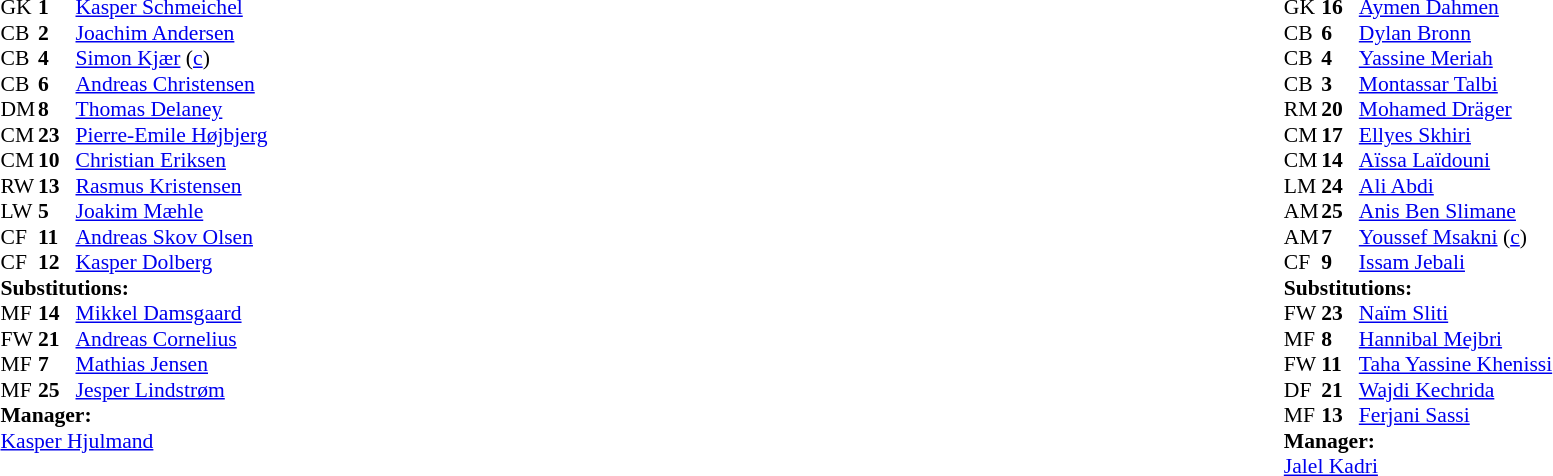<table width="100%">
<tr>
<td valign="top" width="40%"><br><table style="font-size:90%" cellspacing="0" cellpadding="0">
<tr>
<th width=25></th>
<th width=25></th>
</tr>
<tr>
<td>GK</td>
<td><strong>1</strong></td>
<td><a href='#'>Kasper Schmeichel</a></td>
</tr>
<tr>
<td>CB</td>
<td><strong>2</strong></td>
<td><a href='#'>Joachim Andersen</a></td>
</tr>
<tr>
<td>CB</td>
<td><strong>4</strong></td>
<td><a href='#'>Simon Kjær</a> (<a href='#'>c</a>)</td>
<td></td>
<td></td>
</tr>
<tr>
<td>CB</td>
<td><strong>6</strong></td>
<td><a href='#'>Andreas Christensen</a></td>
</tr>
<tr>
<td>DM</td>
<td><strong>8</strong></td>
<td><a href='#'>Thomas Delaney</a></td>
<td></td>
<td></td>
</tr>
<tr>
<td>CM</td>
<td><strong>23</strong></td>
<td><a href='#'>Pierre-Emile Højbjerg</a></td>
</tr>
<tr>
<td>CM</td>
<td><strong>10</strong></td>
<td><a href='#'>Christian Eriksen</a></td>
</tr>
<tr>
<td>RW</td>
<td><strong>13</strong></td>
<td><a href='#'>Rasmus Kristensen</a></td>
<td></td>
</tr>
<tr>
<td>LW</td>
<td><strong>5</strong></td>
<td><a href='#'>Joakim Mæhle</a></td>
</tr>
<tr>
<td>CF</td>
<td><strong>11</strong></td>
<td><a href='#'>Andreas Skov Olsen</a></td>
<td></td>
<td></td>
</tr>
<tr>
<td>CF</td>
<td><strong>12</strong></td>
<td><a href='#'>Kasper Dolberg</a></td>
<td></td>
<td></td>
</tr>
<tr>
<td colspan=3><strong>Substitutions:</strong></td>
</tr>
<tr>
<td>MF</td>
<td><strong>14</strong></td>
<td><a href='#'>Mikkel Damsgaard</a></td>
<td></td>
<td></td>
</tr>
<tr>
<td>FW</td>
<td><strong>21</strong></td>
<td><a href='#'>Andreas Cornelius</a></td>
<td></td>
<td></td>
</tr>
<tr>
<td>MF</td>
<td><strong>7</strong></td>
<td><a href='#'>Mathias Jensen</a></td>
<td></td>
<td></td>
</tr>
<tr>
<td>MF</td>
<td><strong>25</strong></td>
<td><a href='#'>Jesper Lindstrøm</a></td>
<td></td>
<td></td>
</tr>
<tr>
<td colspan=3><strong>Manager:</strong></td>
</tr>
<tr>
<td colspan=3><a href='#'>Kasper Hjulmand</a></td>
</tr>
</table>
</td>
<td valign="top"></td>
<td valign="top" width="50%"><br><table style="font-size:90%; margin:auto" cellspacing="0" cellpadding="0">
<tr>
<th width=25></th>
<th width=25></th>
</tr>
<tr>
<td>GK</td>
<td><strong>16</strong></td>
<td><a href='#'>Aymen Dahmen</a></td>
</tr>
<tr>
<td>CB</td>
<td><strong>6</strong></td>
<td><a href='#'>Dylan Bronn</a></td>
</tr>
<tr>
<td>CB</td>
<td><strong>4</strong></td>
<td><a href='#'>Yassine Meriah</a></td>
</tr>
<tr>
<td>CB</td>
<td><strong>3</strong></td>
<td><a href='#'>Montassar Talbi</a></td>
</tr>
<tr>
<td>RM</td>
<td><strong>20</strong></td>
<td><a href='#'>Mohamed Dräger</a></td>
<td></td>
<td></td>
</tr>
<tr>
<td>CM</td>
<td><strong>17</strong></td>
<td><a href='#'>Ellyes Skhiri</a></td>
</tr>
<tr>
<td>CM</td>
<td><strong>14</strong></td>
<td><a href='#'>Aïssa Laïdouni</a></td>
<td></td>
<td></td>
</tr>
<tr>
<td>LM</td>
<td><strong>24</strong></td>
<td><a href='#'>Ali Abdi</a></td>
</tr>
<tr>
<td>AM</td>
<td><strong>25</strong></td>
<td><a href='#'>Anis Ben Slimane</a></td>
<td></td>
<td></td>
</tr>
<tr>
<td>AM</td>
<td><strong>7</strong></td>
<td><a href='#'>Youssef Msakni</a> (<a href='#'>c</a>)</td>
<td></td>
<td></td>
</tr>
<tr>
<td>CF</td>
<td><strong>9</strong></td>
<td><a href='#'>Issam Jebali</a></td>
<td></td>
<td></td>
</tr>
<tr>
<td colspan=3><strong>Substitutions:</strong></td>
</tr>
<tr>
<td>FW</td>
<td><strong>23</strong></td>
<td><a href='#'>Naïm Sliti</a></td>
<td></td>
<td></td>
</tr>
<tr>
<td>MF</td>
<td><strong>8</strong></td>
<td><a href='#'>Hannibal Mejbri</a></td>
<td></td>
<td></td>
</tr>
<tr>
<td>FW</td>
<td><strong>11</strong></td>
<td><a href='#'>Taha Yassine Khenissi</a></td>
<td></td>
<td></td>
</tr>
<tr>
<td>DF</td>
<td><strong>21</strong></td>
<td><a href='#'>Wajdi Kechrida</a></td>
<td></td>
<td></td>
</tr>
<tr>
<td>MF</td>
<td><strong>13</strong></td>
<td><a href='#'>Ferjani Sassi</a></td>
<td></td>
<td></td>
</tr>
<tr>
<td colspan=3><strong>Manager:</strong></td>
</tr>
<tr>
<td colspan=3><a href='#'>Jalel Kadri</a></td>
</tr>
</table>
</td>
</tr>
</table>
